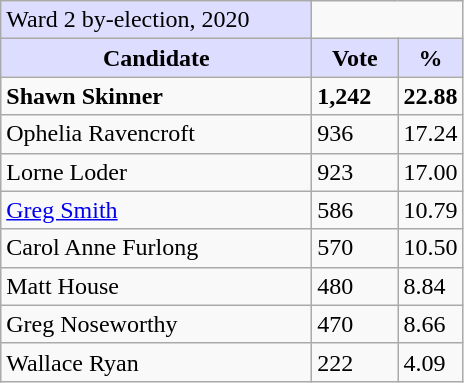<table class="wikitable">
<tr>
<td style="background:#ddf; width:200px;">Ward 2 by-election, 2020</td>
</tr>
<tr>
<th style="background:#ddf; width:200px;">Candidate</th>
<th style="background:#ddf; width:50px;">Vote</th>
<th style="background:#ddf; width:30px;">%</th>
</tr>
<tr>
<td><strong>Shawn Skinner</strong></td>
<td><strong>1,242</strong></td>
<td><strong>22.88</strong></td>
</tr>
<tr>
<td>Ophelia Ravencroft</td>
<td>936</td>
<td>17.24</td>
</tr>
<tr>
<td>Lorne Loder</td>
<td>923</td>
<td>17.00</td>
</tr>
<tr>
<td><a href='#'>Greg Smith</a></td>
<td>586</td>
<td>10.79</td>
</tr>
<tr>
<td>Carol Anne Furlong</td>
<td>570</td>
<td>10.50</td>
</tr>
<tr>
<td>Matt House</td>
<td>480</td>
<td>8.84</td>
</tr>
<tr>
<td>Greg Noseworthy</td>
<td>470</td>
<td>8.66</td>
</tr>
<tr>
<td>Wallace Ryan</td>
<td>222</td>
<td>4.09</td>
</tr>
</table>
